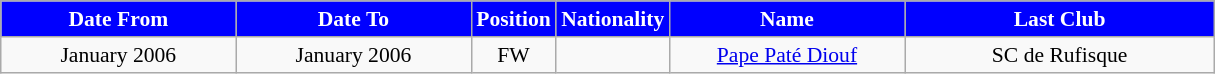<table class="wikitable"  style="text-align:center; font-size:90%; ">
<tr>
<th style="background:#00f; color:white; width:150px;">Date From</th>
<th style="background:#00f; color:white; width:150px;">Date To</th>
<th style="background:#00f; color:white; width:50px;">Position</th>
<th style="background:#00f; color:white; width:50px;">Nationality</th>
<th style="background:#00f; color:white; width:150px;">Name</th>
<th style="background:#00f; color:white; width:200px;">Last Club</th>
</tr>
<tr>
<td>January 2006</td>
<td>January 2006</td>
<td>FW</td>
<td></td>
<td><a href='#'>Pape Paté Diouf</a></td>
<td> SC de Rufisque</td>
</tr>
</table>
